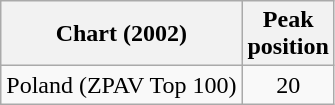<table class="wikitable sortable">
<tr>
<th>Chart (2002)</th>
<th>Peak<br>position</th>
</tr>
<tr>
<td>Poland (ZPAV Top 100)</td>
<td style="text-align:center;">20</td>
</tr>
</table>
